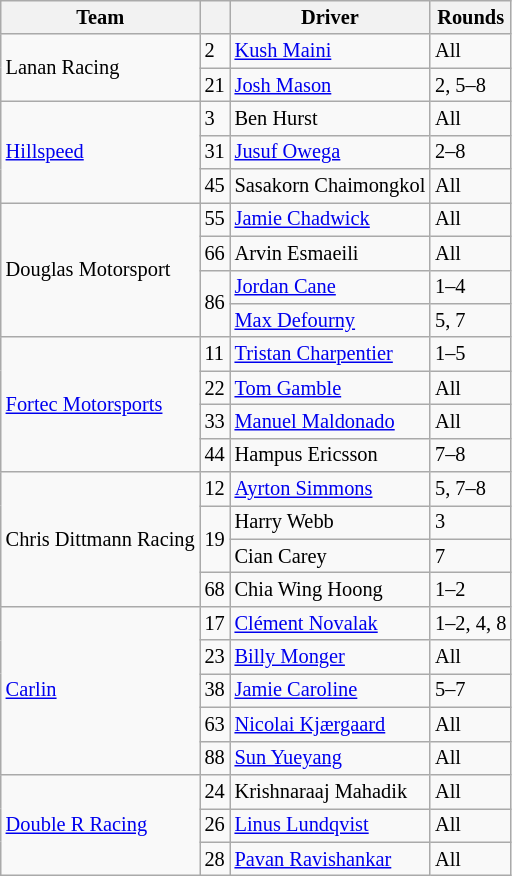<table class="wikitable" style="font-size: 85%;">
<tr>
<th>Team</th>
<th></th>
<th>Driver</th>
<th>Rounds</th>
</tr>
<tr>
<td rowspan=2>Lanan Racing</td>
<td>2</td>
<td> <a href='#'>Kush Maini</a></td>
<td>All</td>
</tr>
<tr>
<td>21</td>
<td> <a href='#'>Josh Mason</a></td>
<td>2, 5–8</td>
</tr>
<tr>
<td rowspan=3><a href='#'>Hillspeed</a></td>
<td>3</td>
<td> Ben Hurst</td>
<td>All</td>
</tr>
<tr>
<td>31</td>
<td> <a href='#'>Jusuf Owega</a></td>
<td>2–8</td>
</tr>
<tr>
<td>45</td>
<td nowrap> Sasakorn Chaimongkol</td>
<td>All</td>
</tr>
<tr>
<td rowspan=4>Douglas Motorsport</td>
<td>55</td>
<td> <a href='#'>Jamie Chadwick</a></td>
<td>All</td>
</tr>
<tr>
<td>66</td>
<td> Arvin Esmaeili</td>
<td>All</td>
</tr>
<tr>
<td rowspan=2>86</td>
<td> <a href='#'>Jordan Cane</a></td>
<td>1–4</td>
</tr>
<tr>
<td> <a href='#'>Max Defourny</a></td>
<td>5, 7</td>
</tr>
<tr>
<td rowspan=4><a href='#'>Fortec Motorsports</a></td>
<td>11</td>
<td> <a href='#'>Tristan Charpentier</a></td>
<td>1–5</td>
</tr>
<tr>
<td>22</td>
<td> <a href='#'>Tom Gamble</a></td>
<td>All</td>
</tr>
<tr>
<td>33</td>
<td> <a href='#'>Manuel Maldonado</a></td>
<td>All</td>
</tr>
<tr>
<td>44</td>
<td> Hampus Ericsson</td>
<td>7–8</td>
</tr>
<tr>
<td rowspan=4>Chris Dittmann Racing</td>
<td>12</td>
<td> <a href='#'>Ayrton Simmons</a></td>
<td>5, 7–8</td>
</tr>
<tr>
<td rowspan=2>19</td>
<td> Harry Webb</td>
<td>3</td>
</tr>
<tr>
<td> Cian Carey</td>
<td>7</td>
</tr>
<tr>
<td>68</td>
<td> Chia Wing Hoong</td>
<td>1–2</td>
</tr>
<tr>
<td rowspan=5><a href='#'>Carlin</a></td>
<td>17</td>
<td> <a href='#'>Clément Novalak</a></td>
<td>1–2, 4, 8</td>
</tr>
<tr>
<td>23</td>
<td> <a href='#'>Billy Monger</a></td>
<td>All</td>
</tr>
<tr>
<td>38</td>
<td> <a href='#'>Jamie Caroline</a></td>
<td>5–7</td>
</tr>
<tr>
<td>63</td>
<td> <a href='#'>Nicolai Kjærgaard</a></td>
<td>All</td>
</tr>
<tr>
<td>88</td>
<td> <a href='#'>Sun Yueyang</a></td>
<td>All</td>
</tr>
<tr>
<td rowspan=3><a href='#'>Double R Racing</a></td>
<td>24</td>
<td> Krishnaraaj Mahadik</td>
<td>All</td>
</tr>
<tr>
<td>26</td>
<td> <a href='#'>Linus Lundqvist</a></td>
<td>All</td>
</tr>
<tr>
<td>28</td>
<td> <a href='#'>Pavan Ravishankar</a></td>
<td>All</td>
</tr>
</table>
